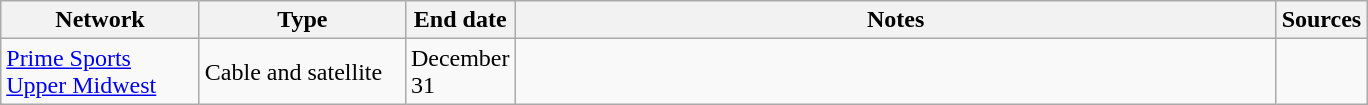<table class="wikitable">
<tr>
<th style="text-align:center; width:125px">Network</th>
<th style="text-align:center; width:130px">Type</th>
<th style="text-align:center; width:60px">End date</th>
<th style="text-align:center; width:500px">Notes</th>
<th style="text-align:center; width:30px">Sources</th>
</tr>
<tr>
<td><a href='#'>Prime Sports Upper Midwest</a></td>
<td>Cable and satellite</td>
<td>December 31</td>
<td></td>
<td></td>
</tr>
</table>
